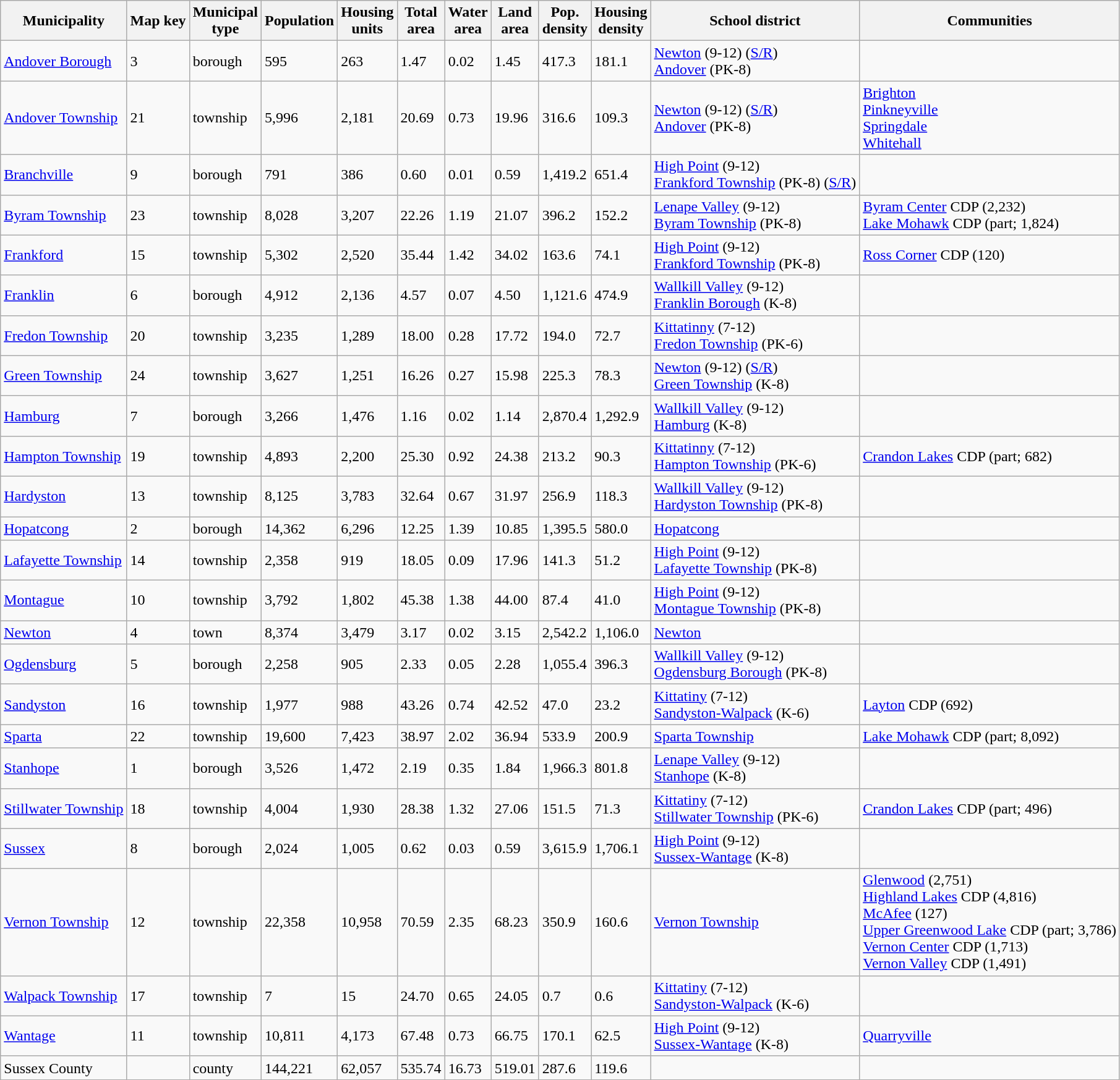<table class="wikitable sortable">
<tr>
<th>Municipality</th>
<th>Map key</th>
<th>Municipal<br>type</th>
<th>Population</th>
<th>Housing<br>units</th>
<th>Total<br>area</th>
<th>Water<br>area</th>
<th>Land<br>area</th>
<th>Pop.<br>density</th>
<th>Housing<br>density</th>
<th>School district</th>
<th>Communities</th>
</tr>
<tr>
<td><a href='#'>Andover Borough</a></td>
<td>3</td>
<td>borough</td>
<td>595</td>
<td>263</td>
<td>1.47</td>
<td>0.02</td>
<td>1.45</td>
<td>417.3</td>
<td>181.1</td>
<td><a href='#'>Newton</a> (9-12) (<a href='#'>S/R</a>)<br><a href='#'>Andover</a> (PK-8)</td>
<td></td>
</tr>
<tr>
<td><a href='#'>Andover Township</a></td>
<td>21</td>
<td>township</td>
<td>5,996</td>
<td>2,181</td>
<td>20.69</td>
<td>0.73</td>
<td>19.96</td>
<td>316.6</td>
<td>109.3</td>
<td><a href='#'>Newton</a> (9-12) (<a href='#'>S/R</a>)<br><a href='#'>Andover</a> (PK-8)</td>
<td><a href='#'>Brighton</a><br><a href='#'>Pinkneyville</a><br><a href='#'>Springdale</a><br><a href='#'>Whitehall</a></td>
</tr>
<tr>
<td><a href='#'>Branchville</a></td>
<td>9</td>
<td>borough</td>
<td>791</td>
<td>386</td>
<td>0.60</td>
<td>0.01</td>
<td>0.59</td>
<td>1,419.2</td>
<td>651.4</td>
<td><a href='#'>High Point</a> (9-12)<br><a href='#'>Frankford Township</a> (PK-8) (<a href='#'>S/R</a>)</td>
<td></td>
</tr>
<tr>
<td><a href='#'>Byram Township</a></td>
<td>23</td>
<td>township</td>
<td>8,028</td>
<td>3,207</td>
<td>22.26</td>
<td>1.19</td>
<td>21.07</td>
<td>396.2</td>
<td>152.2</td>
<td><a href='#'>Lenape Valley</a> (9-12)<br><a href='#'>Byram Township</a> (PK-8)</td>
<td><a href='#'>Byram Center</a> CDP (2,232)<br><a href='#'>Lake Mohawk</a> CDP (part; 1,824)</td>
</tr>
<tr>
<td><a href='#'>Frankford</a></td>
<td>15</td>
<td>township</td>
<td>5,302</td>
<td>2,520</td>
<td>35.44</td>
<td>1.42</td>
<td>34.02</td>
<td>163.6</td>
<td>74.1</td>
<td><a href='#'>High Point</a> (9-12)<br><a href='#'>Frankford Township</a> (PK-8)</td>
<td><a href='#'>Ross Corner</a> CDP (120)</td>
</tr>
<tr>
<td><a href='#'>Franklin</a></td>
<td>6</td>
<td>borough</td>
<td>4,912</td>
<td>2,136</td>
<td>4.57</td>
<td>0.07</td>
<td>4.50</td>
<td>1,121.6</td>
<td>474.9</td>
<td><a href='#'>Wallkill Valley</a> (9-12)<br><a href='#'>Franklin Borough</a> (K-8)</td>
<td></td>
</tr>
<tr>
<td><a href='#'>Fredon Township</a></td>
<td>20</td>
<td>township</td>
<td>3,235</td>
<td>1,289</td>
<td>18.00</td>
<td>0.28</td>
<td>17.72</td>
<td>194.0</td>
<td>72.7</td>
<td><a href='#'>Kittatinny</a> (7-12)<br><a href='#'>Fredon Township</a> (PK-6)</td>
<td></td>
</tr>
<tr>
<td><a href='#'>Green Township</a></td>
<td>24</td>
<td>township</td>
<td>3,627</td>
<td>1,251</td>
<td>16.26</td>
<td>0.27</td>
<td>15.98</td>
<td>225.3</td>
<td>78.3</td>
<td><a href='#'>Newton</a> (9-12) (<a href='#'>S/R</a>)<br><a href='#'>Green Township</a> (K-8)</td>
<td></td>
</tr>
<tr>
<td><a href='#'>Hamburg</a></td>
<td>7</td>
<td>borough</td>
<td>3,266</td>
<td>1,476</td>
<td>1.16</td>
<td>0.02</td>
<td>1.14</td>
<td>2,870.4</td>
<td>1,292.9</td>
<td><a href='#'>Wallkill Valley</a> (9-12)<br><a href='#'>Hamburg</a> (K-8)</td>
<td></td>
</tr>
<tr>
<td><a href='#'>Hampton Township</a></td>
<td>19</td>
<td>township</td>
<td>4,893</td>
<td>2,200</td>
<td>25.30</td>
<td>0.92</td>
<td>24.38</td>
<td>213.2</td>
<td>90.3</td>
<td><a href='#'>Kittatinny</a> (7-12)<br><a href='#'>Hampton Township</a> (PK-6)</td>
<td><a href='#'>Crandon Lakes</a> CDP (part; 682)</td>
</tr>
<tr>
<td><a href='#'>Hardyston</a></td>
<td>13</td>
<td>township</td>
<td>8,125</td>
<td>3,783</td>
<td>32.64</td>
<td>0.67</td>
<td>31.97</td>
<td>256.9</td>
<td>118.3</td>
<td><a href='#'>Wallkill Valley</a> (9-12)<br><a href='#'>Hardyston Township</a> (PK-8)</td>
<td></td>
</tr>
<tr>
<td><a href='#'>Hopatcong</a></td>
<td>2</td>
<td>borough</td>
<td>14,362</td>
<td>6,296</td>
<td>12.25</td>
<td>1.39</td>
<td>10.85</td>
<td>1,395.5</td>
<td>580.0</td>
<td><a href='#'>Hopatcong</a></td>
<td></td>
</tr>
<tr>
<td><a href='#'>Lafayette Township</a></td>
<td>14</td>
<td>township</td>
<td>2,358</td>
<td>919</td>
<td>18.05</td>
<td>0.09</td>
<td>17.96</td>
<td>141.3</td>
<td>51.2</td>
<td><a href='#'>High Point</a> (9-12)<br><a href='#'>Lafayette Township</a> (PK-8)</td>
<td></td>
</tr>
<tr>
<td><a href='#'>Montague</a></td>
<td>10</td>
<td>township</td>
<td>3,792</td>
<td>1,802</td>
<td>45.38</td>
<td>1.38</td>
<td>44.00</td>
<td>87.4</td>
<td>41.0</td>
<td><a href='#'>High Point</a> (9-12)<br><a href='#'>Montague Township</a> (PK-8)</td>
<td></td>
</tr>
<tr>
<td><a href='#'>Newton</a></td>
<td>4</td>
<td>town</td>
<td>8,374</td>
<td>3,479</td>
<td>3.17</td>
<td>0.02</td>
<td>3.15</td>
<td>2,542.2</td>
<td>1,106.0</td>
<td><a href='#'>Newton</a></td>
<td></td>
</tr>
<tr>
<td><a href='#'>Ogdensburg</a></td>
<td>5</td>
<td>borough</td>
<td>2,258</td>
<td>905</td>
<td>2.33</td>
<td>0.05</td>
<td>2.28</td>
<td>1,055.4</td>
<td>396.3</td>
<td><a href='#'>Wallkill Valley</a> (9-12)<br><a href='#'>Ogdensburg Borough</a> (PK-8)</td>
<td></td>
</tr>
<tr>
<td><a href='#'>Sandyston</a></td>
<td>16</td>
<td>township</td>
<td>1,977</td>
<td>988</td>
<td>43.26</td>
<td>0.74</td>
<td>42.52</td>
<td>47.0</td>
<td>23.2</td>
<td><a href='#'>Kittatiny</a> (7-12)<br><a href='#'>Sandyston-Walpack</a> (K-6)</td>
<td><a href='#'>Layton</a> CDP (692)</td>
</tr>
<tr>
<td><a href='#'>Sparta</a></td>
<td>22</td>
<td>township</td>
<td>19,600</td>
<td>7,423</td>
<td>38.97</td>
<td>2.02</td>
<td>36.94</td>
<td>533.9</td>
<td>200.9</td>
<td><a href='#'>Sparta Township</a></td>
<td><a href='#'>Lake Mohawk</a> CDP (part; 8,092)</td>
</tr>
<tr>
<td><a href='#'>Stanhope</a></td>
<td>1</td>
<td>borough</td>
<td>3,526</td>
<td>1,472</td>
<td>2.19</td>
<td>0.35</td>
<td>1.84</td>
<td>1,966.3</td>
<td>801.8</td>
<td><a href='#'>Lenape Valley</a> (9-12)<br><a href='#'>Stanhope</a> (K-8)</td>
<td></td>
</tr>
<tr>
<td><a href='#'>Stillwater Township</a></td>
<td>18</td>
<td>township</td>
<td>4,004</td>
<td>1,930</td>
<td>28.38</td>
<td>1.32</td>
<td>27.06</td>
<td>151.5</td>
<td>71.3</td>
<td><a href='#'>Kittatiny</a> (7-12)<br><a href='#'>Stillwater Township</a> (PK-6)</td>
<td><a href='#'>Crandon Lakes</a> CDP (part; 496)</td>
</tr>
<tr>
<td><a href='#'>Sussex</a></td>
<td>8</td>
<td>borough</td>
<td>2,024</td>
<td>1,005</td>
<td>0.62</td>
<td>0.03</td>
<td>0.59</td>
<td>3,615.9</td>
<td>1,706.1</td>
<td><a href='#'>High Point</a> (9-12)<br><a href='#'>Sussex-Wantage</a> (K-8)</td>
<td></td>
</tr>
<tr>
<td><a href='#'>Vernon Township</a></td>
<td>12</td>
<td>township</td>
<td>22,358</td>
<td>10,958</td>
<td>70.59</td>
<td>2.35</td>
<td>68.23</td>
<td>350.9</td>
<td>160.6</td>
<td><a href='#'>Vernon Township</a></td>
<td><a href='#'>Glenwood</a> (2,751)<br><a href='#'>Highland Lakes</a> CDP (4,816)<br><a href='#'>McAfee</a> (127)<br><a href='#'>Upper Greenwood Lake</a> CDP (part; 3,786)<br><a href='#'>Vernon Center</a> CDP (1,713)<br><a href='#'>Vernon Valley</a> CDP (1,491)</td>
</tr>
<tr>
<td><a href='#'>Walpack Township</a></td>
<td>17</td>
<td>township</td>
<td>7</td>
<td>15</td>
<td>24.70</td>
<td>0.65</td>
<td>24.05</td>
<td>0.7</td>
<td>0.6</td>
<td><a href='#'>Kittatiny</a> (7-12)<br><a href='#'>Sandyston-Walpack</a> (K-6)</td>
<td></td>
</tr>
<tr>
<td><a href='#'>Wantage</a></td>
<td>11</td>
<td>township</td>
<td>10,811</td>
<td>4,173</td>
<td>67.48</td>
<td>0.73</td>
<td>66.75</td>
<td>170.1</td>
<td>62.5</td>
<td><a href='#'>High Point</a> (9-12)<br><a href='#'>Sussex-Wantage</a> (K-8)</td>
<td><a href='#'>Quarryville</a></td>
</tr>
<tr>
<td>Sussex County</td>
<td></td>
<td>county</td>
<td>144,221</td>
<td>62,057</td>
<td>535.74</td>
<td>16.73</td>
<td>519.01</td>
<td>287.6</td>
<td>119.6</td>
<td></td>
<td></td>
</tr>
</table>
